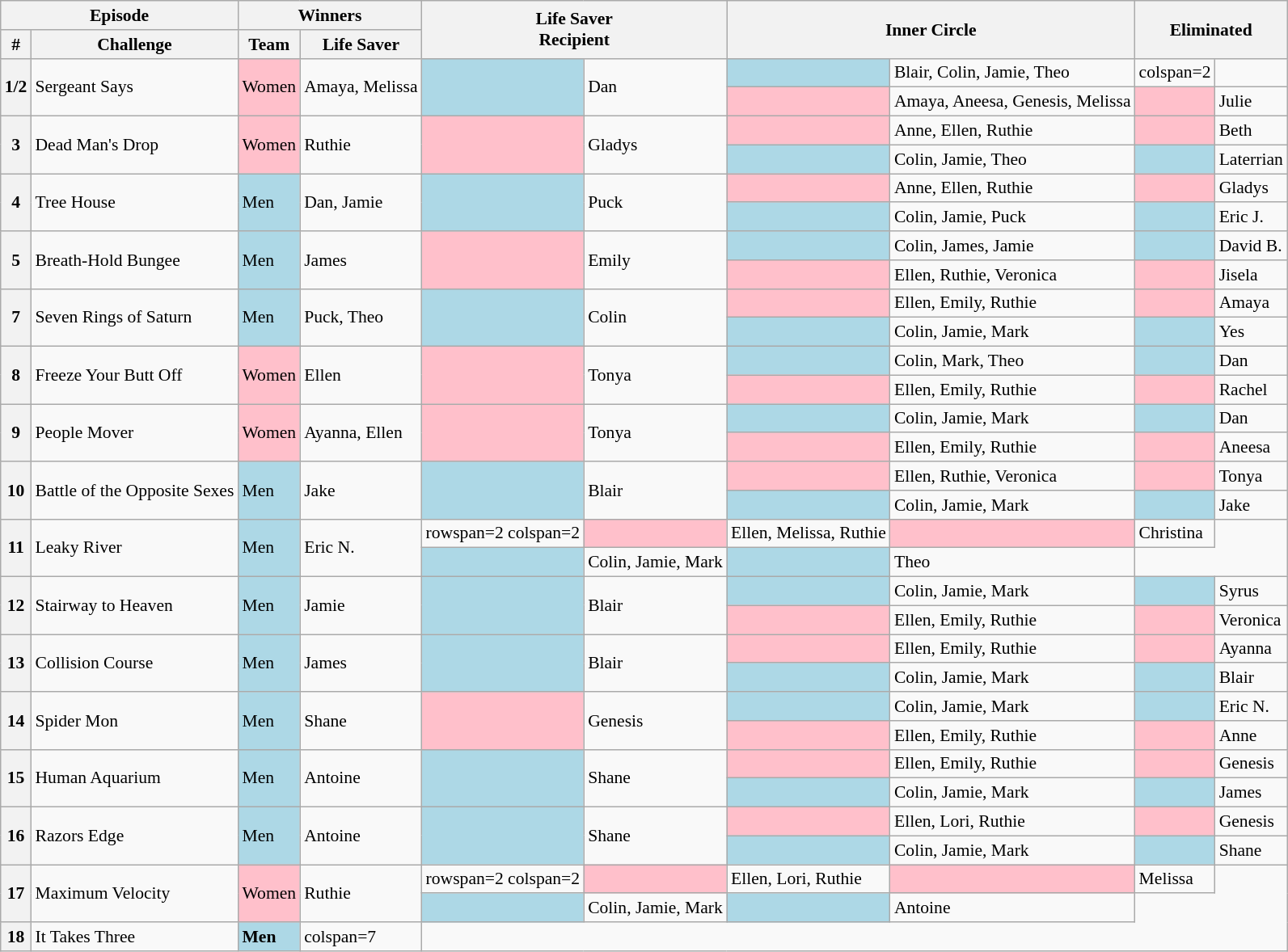<table class="wikitable" style="font-size:90%; white-space:nowrap">
<tr>
<th colspan=2>Episode</th>
<th colspan=2>Winners</th>
<th rowspan=2 colspan=2>Life Saver<br>Recipient</th>
<th rowspan=2 colspan=2>Inner Circle</th>
<th rowspan=2 colspan=2>Eliminated</th>
</tr>
<tr>
<th>#</th>
<th>Challenge</th>
<th>Team</th>
<th>Life Saver</th>
</tr>
<tr>
<th rowspan=2>1/2</th>
<td rowspan=2>Sergeant Says</td>
<td bgcolor="pink" rowspan=2>Women</td>
<td rowspan=2>Amaya, Melissa</td>
<td bgcolor="lightblue" rowspan=2></td>
<td rowspan=2>Dan</td>
<td bgcolor="lightblue"></td>
<td>Blair, Colin, Jamie, Theo</td>
<td>colspan=2 </td>
</tr>
<tr>
<td bgcolor="pink"></td>
<td>Amaya, Aneesa, Genesis, Melissa</td>
<td bgcolor="pink"></td>
<td>Julie</td>
</tr>
<tr>
<th rowspan=2>3</th>
<td rowspan=2>Dead Man's Drop</td>
<td bgcolor="pink" rowspan=2>Women</td>
<td rowspan=2>Ruthie</td>
<td bgcolor="pink" rowspan=2></td>
<td rowspan=2>Gladys</td>
<td bgcolor="pink"></td>
<td>Anne, Ellen, Ruthie</td>
<td bgcolor="pink"></td>
<td>Beth</td>
</tr>
<tr>
<td bgcolor="lightblue"></td>
<td>Colin, Jamie, Theo</td>
<td bgcolor="lightblue"></td>
<td>Laterrian</td>
</tr>
<tr>
<th rowspan=2>4</th>
<td rowspan=2>Tree House</td>
<td bgcolor="lightblue" rowspan=2>Men</td>
<td rowspan=2>Dan, Jamie</td>
<td bgcolor="lightblue" rowspan=2></td>
<td rowspan=2>Puck</td>
<td bgcolor="pink"></td>
<td>Anne, Ellen, Ruthie</td>
<td bgcolor="pink"></td>
<td>Gladys</td>
</tr>
<tr>
<td bgcolor="lightblue"></td>
<td>Colin, Jamie, Puck</td>
<td bgcolor="lightblue"></td>
<td>Eric J.</td>
</tr>
<tr>
<th rowspan=2>5</th>
<td rowspan=2>Breath-Hold Bungee</td>
<td bgcolor="lightblue" rowspan=2>Men</td>
<td rowspan=2>James</td>
<td bgcolor="pink" rowspan=2></td>
<td rowspan=2>Emily</td>
<td bgcolor="lightblue"></td>
<td>Colin, James, Jamie</td>
<td bgcolor="lightblue"></td>
<td>David B.</td>
</tr>
<tr>
<td bgcolor="pink"></td>
<td>Ellen, Ruthie, Veronica</td>
<td bgcolor="pink"></td>
<td>Jisela</td>
</tr>
<tr>
<th rowspan=2>7</th>
<td rowspan=2>Seven Rings of Saturn</td>
<td bgcolor="lightblue" rowspan=2>Men</td>
<td rowspan=2>Puck, Theo</td>
<td bgcolor="lightblue" rowspan=2></td>
<td rowspan=2>Colin</td>
<td bgcolor="pink"></td>
<td>Ellen, Emily, Ruthie</td>
<td bgcolor="pink"></td>
<td>Amaya</td>
</tr>
<tr>
<td bgcolor="lightblue"></td>
<td>Colin, Jamie, Mark</td>
<td bgcolor="lightblue"></td>
<td>Yes</td>
</tr>
<tr>
<th rowspan=2>8</th>
<td rowspan=2>Freeze Your Butt Off</td>
<td bgcolor="pink" rowspan=2>Women</td>
<td rowspan=2>Ellen</td>
<td bgcolor="pink" rowspan=2></td>
<td rowspan=2>Tonya</td>
<td bgcolor="lightblue"></td>
<td>Colin, Mark, Theo</td>
<td bgcolor="lightblue"></td>
<td>Dan</td>
</tr>
<tr>
<td bgcolor="pink"></td>
<td>Ellen, Emily, Ruthie</td>
<td bgcolor="pink"></td>
<td>Rachel</td>
</tr>
<tr>
<th rowspan=2>9</th>
<td rowspan=2>People Mover</td>
<td bgcolor="pink" rowspan=2>Women</td>
<td rowspan=2>Ayanna, Ellen</td>
<td bgcolor="pink" rowspan=2></td>
<td rowspan=2>Tonya</td>
<td bgcolor="lightblue"></td>
<td>Colin, Jamie, Mark</td>
<td bgcolor="lightblue"></td>
<td>Dan</td>
</tr>
<tr>
<td bgcolor="pink"></td>
<td>Ellen, Emily, Ruthie</td>
<td bgcolor="pink"></td>
<td>Aneesa</td>
</tr>
<tr>
<th rowspan=2>10</th>
<td rowspan=2>Battle of the Opposite Sexes</td>
<td bgcolor="lightblue" rowspan=2>Men</td>
<td rowspan=2>Jake</td>
<td bgcolor="lightblue" rowspan=2></td>
<td rowspan=2>Blair</td>
<td bgcolor="pink"></td>
<td>Ellen, Ruthie, Veronica</td>
<td bgcolor="pink"></td>
<td>Tonya</td>
</tr>
<tr>
<td bgcolor="lightblue"></td>
<td>Colin, Jamie, Mark</td>
<td bgcolor="lightblue"></td>
<td>Jake</td>
</tr>
<tr>
<th rowspan=2>11</th>
<td rowspan=2>Leaky River</td>
<td bgcolor="lightblue" rowspan=2>Men</td>
<td rowspan=2>Eric N.</td>
<td>rowspan=2 colspan=2 </td>
<td bgcolor="pink"></td>
<td>Ellen, Melissa, Ruthie</td>
<td bgcolor="pink"></td>
<td>Christina</td>
</tr>
<tr>
<td bgcolor="lightblue"></td>
<td>Colin, Jamie, Mark</td>
<td bgcolor="lightblue"></td>
<td>Theo</td>
</tr>
<tr>
<th rowspan=2>12</th>
<td rowspan=2>Stairway to Heaven</td>
<td bgcolor="lightblue" rowspan=2>Men</td>
<td rowspan=2>Jamie</td>
<td bgcolor="lightblue" rowspan=2></td>
<td rowspan=2>Blair</td>
<td bgcolor="lightblue"></td>
<td>Colin, Jamie, Mark</td>
<td bgcolor="lightblue"></td>
<td>Syrus</td>
</tr>
<tr>
<td bgcolor="pink"></td>
<td>Ellen, Emily, Ruthie</td>
<td bgcolor="pink"></td>
<td>Veronica</td>
</tr>
<tr>
<th rowspan=2>13</th>
<td rowspan=2>Collision Course</td>
<td bgcolor="lightblue" rowspan=2>Men</td>
<td rowspan=2>James</td>
<td bgcolor="lightblue" rowspan=2></td>
<td rowspan=2>Blair</td>
<td bgcolor="pink"></td>
<td>Ellen, Emily, Ruthie</td>
<td bgcolor="pink"></td>
<td>Ayanna</td>
</tr>
<tr>
<td bgcolor="lightblue"></td>
<td>Colin, Jamie, Mark</td>
<td bgcolor="lightblue"></td>
<td>Blair</td>
</tr>
<tr>
<th rowspan=2>14</th>
<td rowspan=2>Spider Mon</td>
<td bgcolor="lightblue" rowspan=2>Men</td>
<td rowspan=2>Shane</td>
<td bgcolor="pink" rowspan=2></td>
<td rowspan=2>Genesis</td>
<td bgcolor="lightblue"></td>
<td>Colin, Jamie, Mark</td>
<td bgcolor="lightblue"></td>
<td>Eric N.</td>
</tr>
<tr>
<td bgcolor="pink"></td>
<td>Ellen, Emily, Ruthie</td>
<td bgcolor="pink"></td>
<td>Anne</td>
</tr>
<tr>
<th rowspan=2>15</th>
<td rowspan=2>Human Aquarium</td>
<td bgcolor="lightblue" rowspan=2>Men</td>
<td rowspan=2>Antoine</td>
<td bgcolor="lightblue" rowspan=2></td>
<td rowspan=2>Shane</td>
<td bgcolor="pink"></td>
<td>Ellen, Emily, Ruthie</td>
<td bgcolor="pink"></td>
<td>Genesis</td>
</tr>
<tr>
<td bgcolor="lightblue"></td>
<td>Colin, Jamie, Mark</td>
<td bgcolor="lightblue"></td>
<td>James</td>
</tr>
<tr>
<th rowspan=2>16</th>
<td rowspan=2>Razors Edge</td>
<td bgcolor="lightblue" rowspan=2>Men</td>
<td rowspan=2>Antoine</td>
<td bgcolor="lightblue" rowspan=2></td>
<td rowspan=2>Shane</td>
<td bgcolor="pink"></td>
<td>Ellen, Lori, Ruthie</td>
<td bgcolor="pink"></td>
<td>Genesis</td>
</tr>
<tr>
<td bgcolor="lightblue"></td>
<td>Colin, Jamie, Mark</td>
<td bgcolor="lightblue"></td>
<td>Shane</td>
</tr>
<tr>
<th rowspan=2>17</th>
<td rowspan=2>Maximum Velocity</td>
<td bgcolor="pink" rowspan=2>Women</td>
<td rowspan=2>Ruthie</td>
<td>rowspan=2 colspan=2 </td>
<td bgcolor="pink"></td>
<td>Ellen, Lori, Ruthie</td>
<td bgcolor="pink"></td>
<td>Melissa</td>
</tr>
<tr>
<td bgcolor="lightblue"></td>
<td>Colin, Jamie, Mark</td>
<td bgcolor="lightblue"></td>
<td>Antoine</td>
</tr>
<tr>
<th>18</th>
<td>It Takes Three</td>
<td bgcolor="lightblue"><strong>Men</strong></td>
<td>colspan=7 </td>
</tr>
</table>
